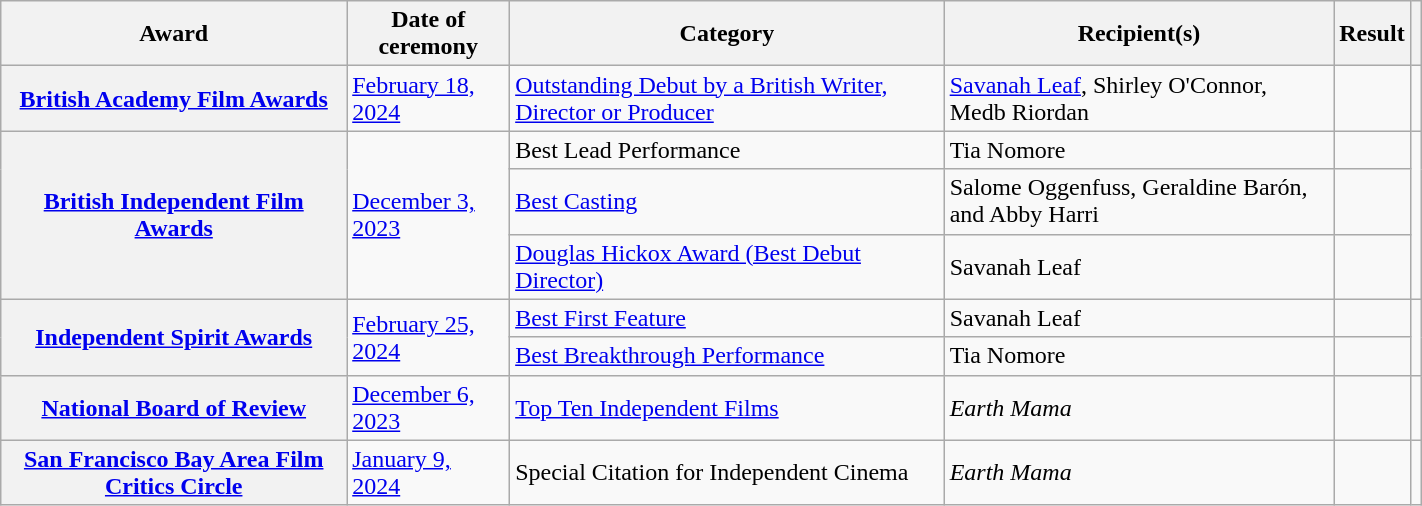<table class="wikitable sortable plainrowheaders" style="width: 75%">
<tr>
<th scope="col">Award</th>
<th scope="col" data-sort-type="date">Date of ceremony</th>
<th scope="col">Category</th>
<th scope="col">Recipient(s)</th>
<th scope="col">Result</th>
<th scope="col" class="unsortable"></th>
</tr>
<tr>
<th scope="row"><a href='#'>British Academy Film Awards</a></th>
<td><a href='#'>February 18, 2024</a></td>
<td><a href='#'>Outstanding Debut by a British Writer, Director or Producer</a></td>
<td><a href='#'>Savanah Leaf</a>, Shirley O'Connor, Medb Riordan</td>
<td></td>
<td></td>
</tr>
<tr>
<th scope="row" rowspan=3><a href='#'>British Independent Film Awards</a></th>
<td rowspan=3><a href='#'>December 3, 2023</a></td>
<td>Best Lead Performance</td>
<td>Tia Nomore</td>
<td></td>
<td rowspan=3></td>
</tr>
<tr>
<td><a href='#'>Best Casting</a></td>
<td>Salome Oggenfuss, Geraldine Barón, and Abby Harri</td>
<td></td>
</tr>
<tr>
<td><a href='#'>Douglas Hickox Award (Best Debut Director)</a></td>
<td>Savanah Leaf</td>
<td></td>
</tr>
<tr>
<th scope="row" rowspan=2><a href='#'>Independent Spirit Awards</a></th>
<td rowspan=2><a href='#'>February 25, 2024</a></td>
<td><a href='#'>Best First Feature</a></td>
<td>Savanah Leaf</td>
<td></td>
<td rowspan=2></td>
</tr>
<tr>
<td><a href='#'>Best Breakthrough Performance</a></td>
<td>Tia Nomore</td>
<td></td>
</tr>
<tr>
<th scope="row"><a href='#'>National Board of Review</a></th>
<td><a href='#'>December 6, 2023</a></td>
<td><a href='#'>Top Ten Independent Films</a></td>
<td><em>Earth Mama</em></td>
<td></td>
<td></td>
</tr>
<tr>
<th scope="row"><a href='#'>San Francisco Bay Area Film Critics Circle</a></th>
<td><a href='#'>January 9, 2024</a></td>
<td>Special Citation for Independent Cinema</td>
<td><em>Earth Mama</em></td>
<td></td>
<td></td>
</tr>
</table>
